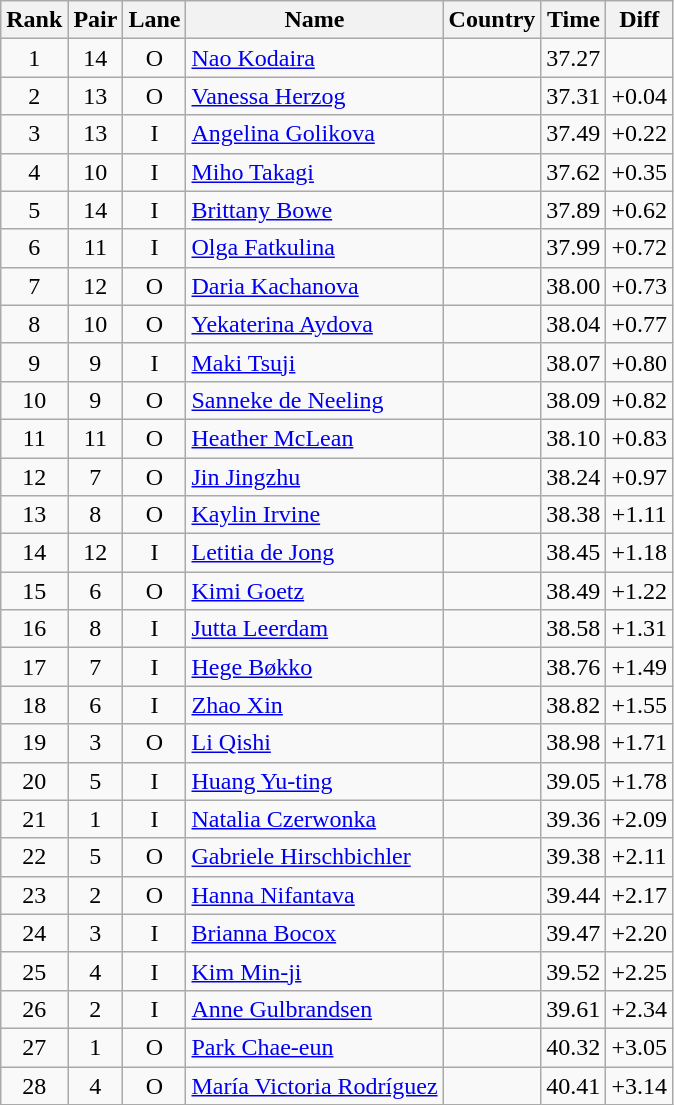<table class="wikitable sortable" style="text-align:center">
<tr>
<th>Rank</th>
<th>Pair</th>
<th>Lane</th>
<th>Name</th>
<th>Country</th>
<th>Time</th>
<th>Diff</th>
</tr>
<tr>
<td>1</td>
<td>14</td>
<td>O</td>
<td align=left><a href='#'>Nao Kodaira</a></td>
<td align=left></td>
<td>37.27</td>
<td></td>
</tr>
<tr>
<td>2</td>
<td>13</td>
<td>O</td>
<td align=left><a href='#'>Vanessa Herzog</a></td>
<td align=left></td>
<td>37.31</td>
<td>+0.04</td>
</tr>
<tr>
<td>3</td>
<td>13</td>
<td>I</td>
<td align=left><a href='#'>Angelina Golikova</a></td>
<td align=left></td>
<td>37.49</td>
<td>+0.22</td>
</tr>
<tr>
<td>4</td>
<td>10</td>
<td>I</td>
<td align=left><a href='#'>Miho Takagi</a></td>
<td align=left></td>
<td>37.62</td>
<td>+0.35</td>
</tr>
<tr>
<td>5</td>
<td>14</td>
<td>I</td>
<td align=left><a href='#'>Brittany Bowe</a></td>
<td align=left></td>
<td>37.89</td>
<td>+0.62</td>
</tr>
<tr>
<td>6</td>
<td>11</td>
<td>I</td>
<td align=left><a href='#'>Olga Fatkulina</a></td>
<td align=left></td>
<td>37.99</td>
<td>+0.72</td>
</tr>
<tr>
<td>7</td>
<td>12</td>
<td>O</td>
<td align=left><a href='#'>Daria Kachanova</a></td>
<td align=left></td>
<td>38.00</td>
<td>+0.73</td>
</tr>
<tr>
<td>8</td>
<td>10</td>
<td>O</td>
<td align=left><a href='#'>Yekaterina Aydova</a></td>
<td align=left></td>
<td>38.04</td>
<td>+0.77</td>
</tr>
<tr>
<td>9</td>
<td>9</td>
<td>I</td>
<td align=left><a href='#'>Maki Tsuji</a></td>
<td align=left></td>
<td>38.07</td>
<td>+0.80</td>
</tr>
<tr>
<td>10</td>
<td>9</td>
<td>O</td>
<td align=left><a href='#'>Sanneke de Neeling</a></td>
<td align=left></td>
<td>38.09</td>
<td>+0.82</td>
</tr>
<tr>
<td>11</td>
<td>11</td>
<td>O</td>
<td align=left><a href='#'>Heather McLean</a></td>
<td align=left></td>
<td>38.10</td>
<td>+0.83</td>
</tr>
<tr>
<td>12</td>
<td>7</td>
<td>O</td>
<td align=left><a href='#'>Jin Jingzhu</a></td>
<td align=left></td>
<td>38.24</td>
<td>+0.97</td>
</tr>
<tr>
<td>13</td>
<td>8</td>
<td>O</td>
<td align=left><a href='#'>Kaylin Irvine</a></td>
<td align=left></td>
<td>38.38</td>
<td>+1.11</td>
</tr>
<tr>
<td>14</td>
<td>12</td>
<td>I</td>
<td align=left><a href='#'>Letitia de Jong</a></td>
<td align=left></td>
<td>38.45</td>
<td>+1.18</td>
</tr>
<tr>
<td>15</td>
<td>6</td>
<td>O</td>
<td align=left><a href='#'>Kimi Goetz</a></td>
<td align=left></td>
<td>38.49</td>
<td>+1.22</td>
</tr>
<tr>
<td>16</td>
<td>8</td>
<td>I</td>
<td align=left><a href='#'>Jutta Leerdam</a></td>
<td align=left></td>
<td>38.58</td>
<td>+1.31</td>
</tr>
<tr>
<td>17</td>
<td>7</td>
<td>I</td>
<td align=left><a href='#'>Hege Bøkko</a></td>
<td align=left></td>
<td>38.76</td>
<td>+1.49</td>
</tr>
<tr>
<td>18</td>
<td>6</td>
<td>I</td>
<td align=left><a href='#'>Zhao Xin</a></td>
<td align=left></td>
<td>38.82</td>
<td>+1.55</td>
</tr>
<tr>
<td>19</td>
<td>3</td>
<td>O</td>
<td align=left><a href='#'>Li Qishi</a></td>
<td align=left></td>
<td>38.98</td>
<td>+1.71</td>
</tr>
<tr>
<td>20</td>
<td>5</td>
<td>I</td>
<td align=left><a href='#'>Huang Yu-ting</a></td>
<td align=left></td>
<td>39.05</td>
<td>+1.78</td>
</tr>
<tr>
<td>21</td>
<td>1</td>
<td>I</td>
<td align=left><a href='#'>Natalia Czerwonka</a></td>
<td align=left></td>
<td>39.36</td>
<td>+2.09</td>
</tr>
<tr>
<td>22</td>
<td>5</td>
<td>O</td>
<td align=left><a href='#'>Gabriele Hirschbichler</a></td>
<td align=left></td>
<td>39.38</td>
<td>+2.11</td>
</tr>
<tr>
<td>23</td>
<td>2</td>
<td>O</td>
<td align=left><a href='#'>Hanna Nifantava</a></td>
<td align=left></td>
<td>39.44</td>
<td>+2.17</td>
</tr>
<tr>
<td>24</td>
<td>3</td>
<td>I</td>
<td align=left><a href='#'>Brianna Bocox</a></td>
<td align=left></td>
<td>39.47</td>
<td>+2.20</td>
</tr>
<tr>
<td>25</td>
<td>4</td>
<td>I</td>
<td align=left><a href='#'>Kim Min-ji</a></td>
<td align=left></td>
<td>39.52</td>
<td>+2.25</td>
</tr>
<tr>
<td>26</td>
<td>2</td>
<td>I</td>
<td align=left><a href='#'>Anne Gulbrandsen</a></td>
<td align=left></td>
<td>39.61</td>
<td>+2.34</td>
</tr>
<tr>
<td>27</td>
<td>1</td>
<td>O</td>
<td align=left><a href='#'>Park Chae-eun</a></td>
<td align=left></td>
<td>40.32</td>
<td>+3.05</td>
</tr>
<tr>
<td>28</td>
<td>4</td>
<td>O</td>
<td align=left><a href='#'>María Victoria Rodríguez</a></td>
<td align=left></td>
<td>40.41</td>
<td>+3.14</td>
</tr>
</table>
